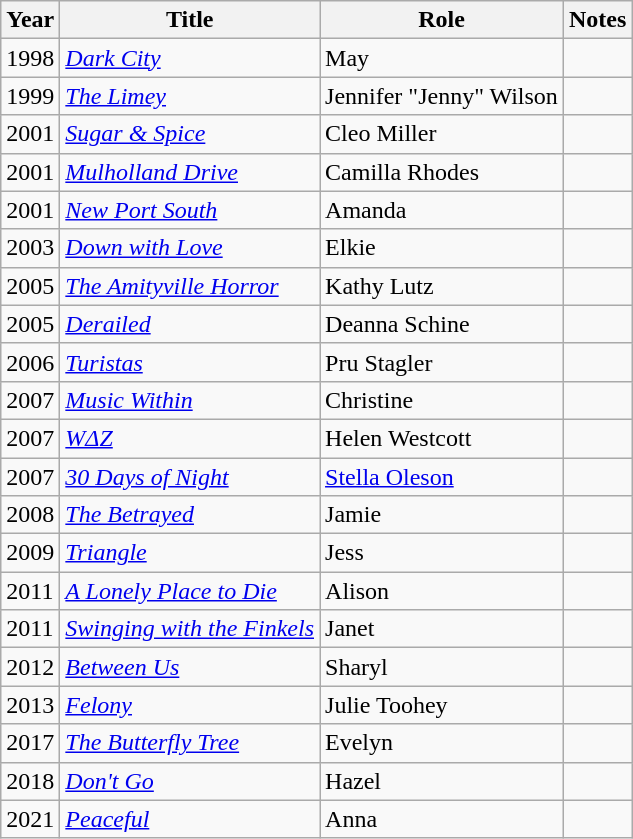<table class="wikitable sortable">
<tr>
<th>Year</th>
<th>Title</th>
<th>Role</th>
<th class="unsortable">Notes</th>
</tr>
<tr>
<td>1998</td>
<td><em><a href='#'>Dark City</a></em></td>
<td>May</td>
<td></td>
</tr>
<tr>
<td>1999</td>
<td data-sort-value="Limey, The"><em><a href='#'>The Limey</a></em></td>
<td>Jennifer "Jenny" Wilson</td>
<td></td>
</tr>
<tr>
<td>2001</td>
<td><em><a href='#'>Sugar & Spice</a></em></td>
<td>Cleo Miller</td>
<td></td>
</tr>
<tr>
<td>2001</td>
<td><em><a href='#'>Mulholland Drive</a></em></td>
<td>Camilla Rhodes</td>
<td></td>
</tr>
<tr>
<td>2001</td>
<td><em><a href='#'>New Port South</a></em></td>
<td>Amanda</td>
<td></td>
</tr>
<tr>
<td>2003</td>
<td><em><a href='#'>Down with Love</a></em></td>
<td>Elkie</td>
<td></td>
</tr>
<tr>
<td>2005</td>
<td data-sort-value="Amityville Horror, The"><em><a href='#'>The Amityville Horror</a></em></td>
<td>Kathy Lutz</td>
<td></td>
</tr>
<tr>
<td>2005</td>
<td><em><a href='#'>Derailed</a></em></td>
<td>Deanna Schine</td>
<td></td>
</tr>
<tr>
<td>2006</td>
<td><em><a href='#'>Turistas</a></em></td>
<td>Pru Stagler</td>
<td></td>
</tr>
<tr>
<td>2007</td>
<td><em><a href='#'>Music Within</a></em></td>
<td>Christine</td>
<td></td>
</tr>
<tr>
<td>2007</td>
<td><em><a href='#'>WΔZ</a></em></td>
<td>Helen Westcott</td>
<td></td>
</tr>
<tr>
<td>2007</td>
<td><em><a href='#'>30 Days of Night</a></em></td>
<td><a href='#'>Stella Oleson</a></td>
<td></td>
</tr>
<tr>
<td>2008</td>
<td data-sort-value="Betrayed, The"><em><a href='#'>The Betrayed</a></em></td>
<td>Jamie</td>
<td></td>
</tr>
<tr>
<td>2009</td>
<td><em><a href='#'>Triangle</a></em></td>
<td>Jess</td>
<td></td>
</tr>
<tr>
<td>2011</td>
<td data-sort-value="Lonely Place to Die, A"><em><a href='#'>A Lonely Place to Die</a></em></td>
<td>Alison</td>
<td></td>
</tr>
<tr>
<td>2011</td>
<td><em><a href='#'>Swinging with the Finkels</a></em></td>
<td>Janet</td>
<td></td>
</tr>
<tr>
<td>2012</td>
<td><em><a href='#'>Between Us</a></em></td>
<td>Sharyl</td>
<td></td>
</tr>
<tr>
<td>2013</td>
<td><em><a href='#'>Felony</a></em></td>
<td>Julie Toohey</td>
<td></td>
</tr>
<tr>
<td>2017</td>
<td data-sort-value="Butterfly Tree, The"><em><a href='#'>The Butterfly Tree</a></em></td>
<td>Evelyn</td>
<td></td>
</tr>
<tr>
<td>2018</td>
<td><em><a href='#'>Don't Go</a></em></td>
<td>Hazel</td>
<td></td>
</tr>
<tr>
<td>2021</td>
<td><em><a href='#'>Peaceful</a></em></td>
<td>Anna</td>
<td></td>
</tr>
</table>
